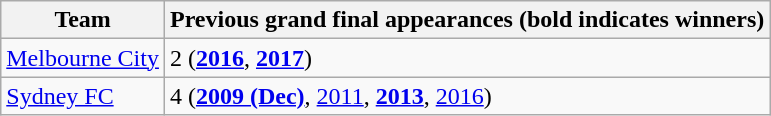<table class="wikitable">
<tr>
<th>Team</th>
<th>Previous grand final appearances (bold indicates winners)</th>
</tr>
<tr>
<td><a href='#'>Melbourne City</a></td>
<td>2 (<a href='#'><strong>2016</strong></a>, <a href='#'><strong>2017</strong></a>)</td>
</tr>
<tr>
<td><a href='#'>Sydney FC</a></td>
<td>4 (<a href='#'><strong>2009 (Dec)</strong></a>, <a href='#'>2011</a>, <a href='#'><strong>2013</strong></a>, <a href='#'>2016</a>)</td>
</tr>
</table>
